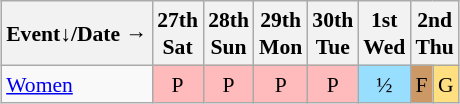<table class="wikitable" style="margin:0.5em auto; font-size:90%; line-height:1.25em; text-align:center;">
<tr>
<th>Event↓/Date →</th>
<th>27th<br>Sat</th>
<th>28th<br>Sun</th>
<th>29th<br>Mon</th>
<th>30th<br>Tue</th>
<th>1st<br>Wed</th>
<th colspan=2>2nd<br>Thu</th>
</tr>
<tr>
<td style="text-align:left;"><a href='#'>Women</a></td>
<td bgcolor="#FFBBBB">P</td>
<td bgcolor="#FFBBBB">P</td>
<td bgcolor="#FFBBBB">P</td>
<td bgcolor="#FFBBBB">P</td>
<td bgcolor="#97DEFF">½</td>
<td bgcolor="#CC9966">F</td>
<td bgcolor="#FFDF80">G</td>
</tr>
</table>
